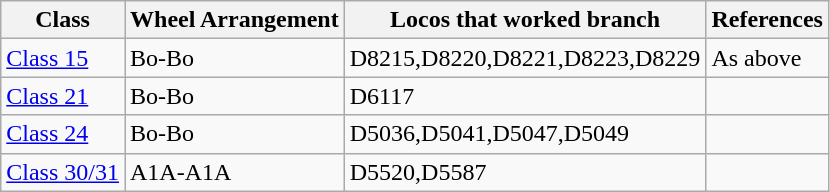<table class="wikitable">
<tr>
<th>Class</th>
<th>Wheel Arrangement</th>
<th>Locos that worked branch</th>
<th>References</th>
</tr>
<tr>
<td><a href='#'>Class 15</a></td>
<td>Bo-Bo</td>
<td>D8215,D8220,D8221,D8223,D8229</td>
<td>As above</td>
</tr>
<tr>
<td><a href='#'>Class 21</a></td>
<td>Bo-Bo</td>
<td>D6117</td>
<td></td>
</tr>
<tr>
<td><a href='#'>Class 24</a></td>
<td>Bo-Bo</td>
<td>D5036,D5041,D5047,D5049</td>
<td></td>
</tr>
<tr>
<td><a href='#'>Class 30/31</a></td>
<td>A1A-A1A</td>
<td>D5520,D5587</td>
<td></td>
</tr>
</table>
